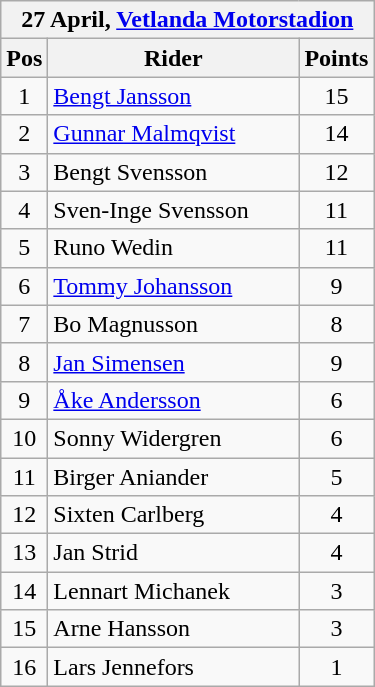<table class="wikitable">
<tr>
<th colspan="6">27 April, <a href='#'>Vetlanda Motorstadion</a></th>
</tr>
<tr>
<th width=20>Pos</th>
<th width=160>Rider</th>
<th width=30>Points</th>
</tr>
<tr align=center >
<td>1</td>
<td align=left><a href='#'>Bengt Jansson</a></td>
<td>15</td>
</tr>
<tr align=center >
<td>2</td>
<td align=left><a href='#'>Gunnar Malmqvist</a></td>
<td>14</td>
</tr>
<tr align=center >
<td>3</td>
<td align=left>Bengt Svensson</td>
<td>12</td>
</tr>
<tr align=center >
<td>4</td>
<td align=left>Sven-Inge Svensson</td>
<td>11</td>
</tr>
<tr align=center >
<td>5</td>
<td align=left>Runo Wedin</td>
<td>11</td>
</tr>
<tr align=center >
<td>6</td>
<td align=left><a href='#'>Tommy Johansson</a></td>
<td>9</td>
</tr>
<tr align=center >
<td>7</td>
<td align=left>Bo Magnusson</td>
<td>8</td>
</tr>
<tr align=center >
<td>8</td>
<td align=left><a href='#'>Jan Simensen</a></td>
<td>9</td>
</tr>
<tr align=center>
<td>9</td>
<td align=left><a href='#'>Åke Andersson</a></td>
<td>6</td>
</tr>
<tr align=center>
<td>10</td>
<td align=left>Sonny Widergren</td>
<td>6</td>
</tr>
<tr align=center>
<td>11</td>
<td align=left>Birger Aniander</td>
<td>5</td>
</tr>
<tr align=center>
<td>12</td>
<td align=left>Sixten Carlberg</td>
<td>4</td>
</tr>
<tr align=center>
<td>13</td>
<td align=left>Jan Strid</td>
<td>4</td>
</tr>
<tr align=center>
<td>14</td>
<td align=left>Lennart Michanek</td>
<td>3</td>
</tr>
<tr align=center>
<td>15</td>
<td align=left>Arne Hansson</td>
<td>3</td>
</tr>
<tr align=center>
<td>16</td>
<td align=left>Lars Jennefors</td>
<td>1</td>
</tr>
</table>
